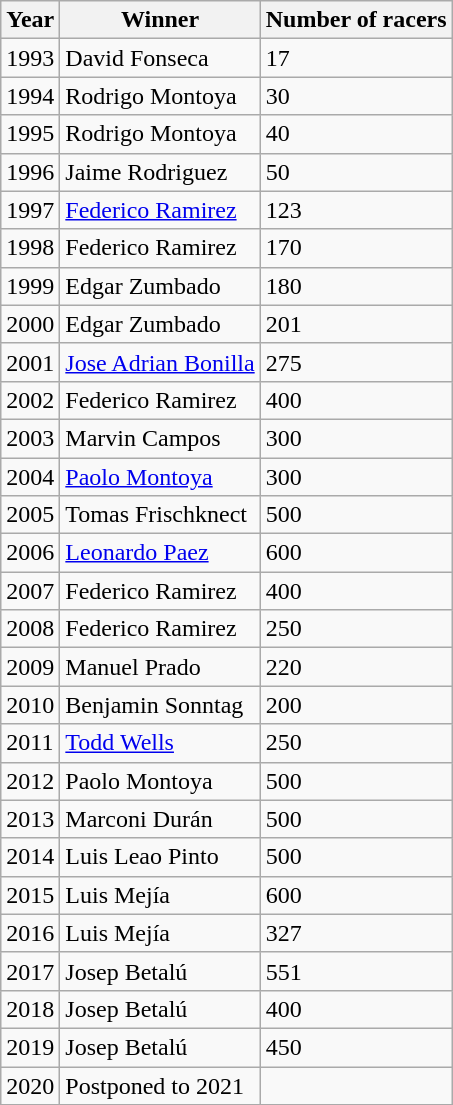<table class="wikitable">
<tr>
<th>Year</th>
<th>Winner</th>
<th>Number of racers</th>
</tr>
<tr>
<td>1993</td>
<td>David Fonseca</td>
<td>17</td>
</tr>
<tr>
<td>1994</td>
<td>Rodrigo Montoya</td>
<td>30</td>
</tr>
<tr>
<td>1995</td>
<td>Rodrigo Montoya</td>
<td>40</td>
</tr>
<tr>
<td>1996</td>
<td>Jaime Rodriguez</td>
<td>50</td>
</tr>
<tr>
<td>1997</td>
<td><a href='#'>Federico Ramirez</a></td>
<td>123</td>
</tr>
<tr>
<td>1998</td>
<td>Federico Ramirez</td>
<td>170</td>
</tr>
<tr>
<td>1999</td>
<td>Edgar Zumbado</td>
<td>180</td>
</tr>
<tr>
<td>2000</td>
<td>Edgar Zumbado</td>
<td>201</td>
</tr>
<tr>
<td>2001</td>
<td><a href='#'>Jose Adrian Bonilla</a></td>
<td>275</td>
</tr>
<tr>
<td>2002</td>
<td>Federico Ramirez</td>
<td>400</td>
</tr>
<tr>
<td>2003</td>
<td>Marvin Campos</td>
<td>300</td>
</tr>
<tr>
<td>2004</td>
<td><a href='#'>Paolo Montoya</a></td>
<td>300</td>
</tr>
<tr>
<td>2005</td>
<td>Tomas Frischknect</td>
<td>500</td>
</tr>
<tr>
<td>2006</td>
<td><a href='#'>Leonardo Paez</a></td>
<td>600</td>
</tr>
<tr>
<td>2007</td>
<td>Federico Ramirez</td>
<td>400</td>
</tr>
<tr>
<td>2008</td>
<td>Federico Ramirez</td>
<td>250</td>
</tr>
<tr>
<td>2009</td>
<td>Manuel Prado</td>
<td>220</td>
</tr>
<tr>
<td>2010</td>
<td>Benjamin Sonntag</td>
<td>200</td>
</tr>
<tr>
<td>2011</td>
<td><a href='#'>Todd Wells</a></td>
<td>250</td>
</tr>
<tr>
<td>2012</td>
<td>Paolo Montoya</td>
<td>500</td>
</tr>
<tr>
<td>2013</td>
<td>Marconi Durán</td>
<td>500</td>
</tr>
<tr>
<td>2014</td>
<td>Luis Leao Pinto</td>
<td>500</td>
</tr>
<tr>
<td>2015</td>
<td>Luis Mejía</td>
<td>600</td>
</tr>
<tr>
<td>2016</td>
<td>Luis Mejía</td>
<td>327</td>
</tr>
<tr>
<td>2017</td>
<td>Josep Betalú</td>
<td>551</td>
</tr>
<tr>
<td>2018</td>
<td>Josep Betalú</td>
<td>400</td>
</tr>
<tr>
<td>2019</td>
<td>Josep Betalú</td>
<td>450</td>
</tr>
<tr>
<td>2020</td>
<td>Postponed to 2021</td>
<td></td>
</tr>
</table>
